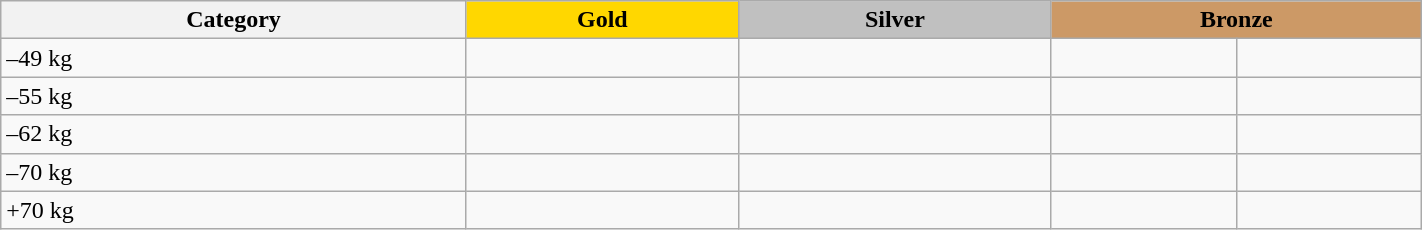<table class=wikitable  width=75%>
<tr>
<th>Category</th>
<th style="background: gold">Gold</th>
<th style="background: silver">Silver</th>
<th style="background: #cc9966" colspan=2>Bronze</th>
</tr>
<tr>
<td>–49 kg</td>
<td></td>
<td></td>
<td></td>
<td></td>
</tr>
<tr>
<td>–55 kg</td>
<td></td>
<td></td>
<td></td>
<td></td>
</tr>
<tr>
<td>–62 kg</td>
<td></td>
<td></td>
<td></td>
<td></td>
</tr>
<tr>
<td>–70 kg</td>
<td></td>
<td></td>
<td></td>
<td></td>
</tr>
<tr>
<td>+70 kg</td>
<td></td>
<td></td>
<td></td>
<td></td>
</tr>
</table>
